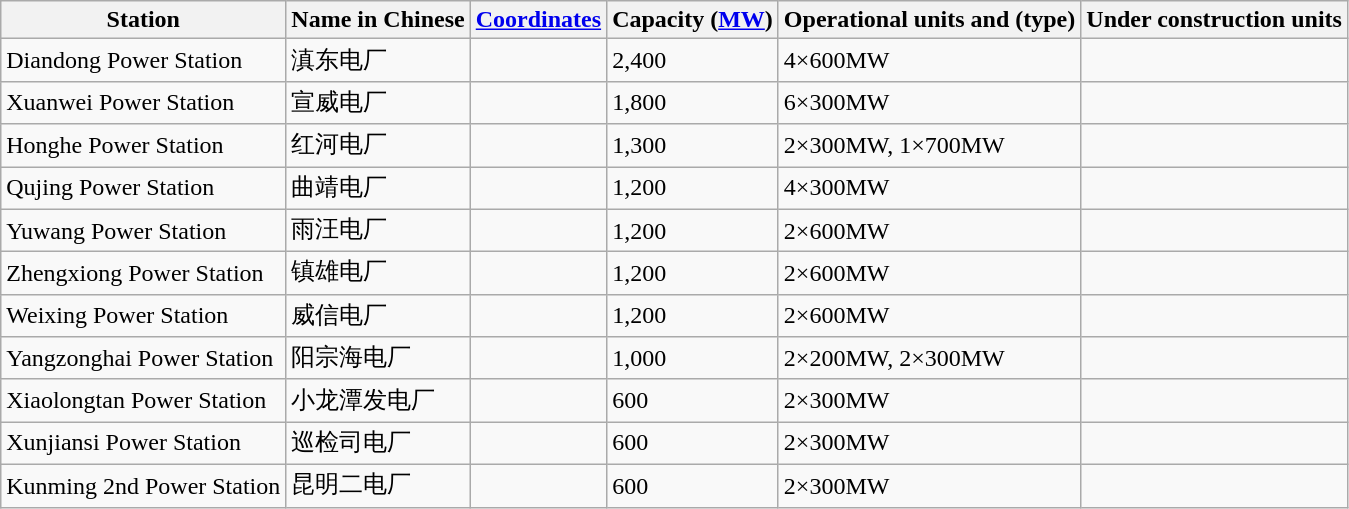<table class="wikitable sortable">
<tr>
<th>Station</th>
<th>Name in Chinese</th>
<th><a href='#'>Coordinates</a></th>
<th>Capacity (<a href='#'>MW</a>)</th>
<th>Operational units and (type)</th>
<th>Under construction units</th>
</tr>
<tr>
<td>Diandong Power Station</td>
<td>滇东电厂</td>
<td></td>
<td>2,400</td>
<td>4×600MW</td>
<td></td>
</tr>
<tr>
<td>Xuanwei Power Station</td>
<td>宣威电厂</td>
<td></td>
<td>1,800</td>
<td>6×300MW</td>
<td></td>
</tr>
<tr>
<td>Honghe Power Station</td>
<td>红河电厂</td>
<td></td>
<td>1,300</td>
<td>2×300MW, 1×700MW</td>
<td></td>
</tr>
<tr>
<td>Qujing Power Station</td>
<td>曲靖电厂</td>
<td></td>
<td>1,200</td>
<td>4×300MW</td>
<td></td>
</tr>
<tr>
<td>Yuwang Power Station</td>
<td>雨汪电厂</td>
<td></td>
<td>1,200</td>
<td>2×600MW</td>
<td></td>
</tr>
<tr>
<td>Zhengxiong Power Station</td>
<td>镇雄电厂</td>
<td></td>
<td>1,200</td>
<td>2×600MW</td>
<td></td>
</tr>
<tr>
<td>Weixing Power Station</td>
<td>威信电厂</td>
<td></td>
<td>1,200</td>
<td>2×600MW</td>
<td></td>
</tr>
<tr>
<td>Yangzonghai Power Station</td>
<td>阳宗海电厂</td>
<td></td>
<td>1,000</td>
<td>2×200MW, 2×300MW</td>
<td></td>
</tr>
<tr>
<td>Xiaolongtan Power Station</td>
<td>小龙潭发电厂</td>
<td></td>
<td>600</td>
<td>2×300MW</td>
<td></td>
</tr>
<tr>
<td>Xunjiansi Power Station</td>
<td>巡检司电厂</td>
<td></td>
<td>600</td>
<td>2×300MW</td>
<td></td>
</tr>
<tr>
<td>Kunming 2nd Power Station</td>
<td>昆明二电厂</td>
<td></td>
<td>600</td>
<td>2×300MW</td>
<td></td>
</tr>
</table>
